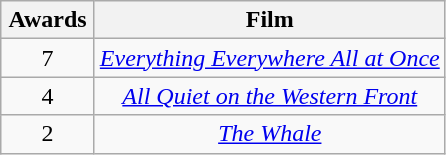<table class="wikitable plainrowheaders" style="text-align: center; float:left; margin-right:1em;">
<tr>
<th scope="col" style="width:55px;">Awards</th>
<th scope="col" style="text-align:center;">Film</th>
</tr>
<tr>
<td>7</td>
<td><em><a href='#'>Everything Everywhere All at Once</a></em></td>
</tr>
<tr>
<td>4</td>
<td><em><a href='#'>All Quiet on the Western Front</a></em></td>
</tr>
<tr>
<td>2</td>
<td><em><a href='#'>The Whale</a></em></td>
</tr>
</table>
